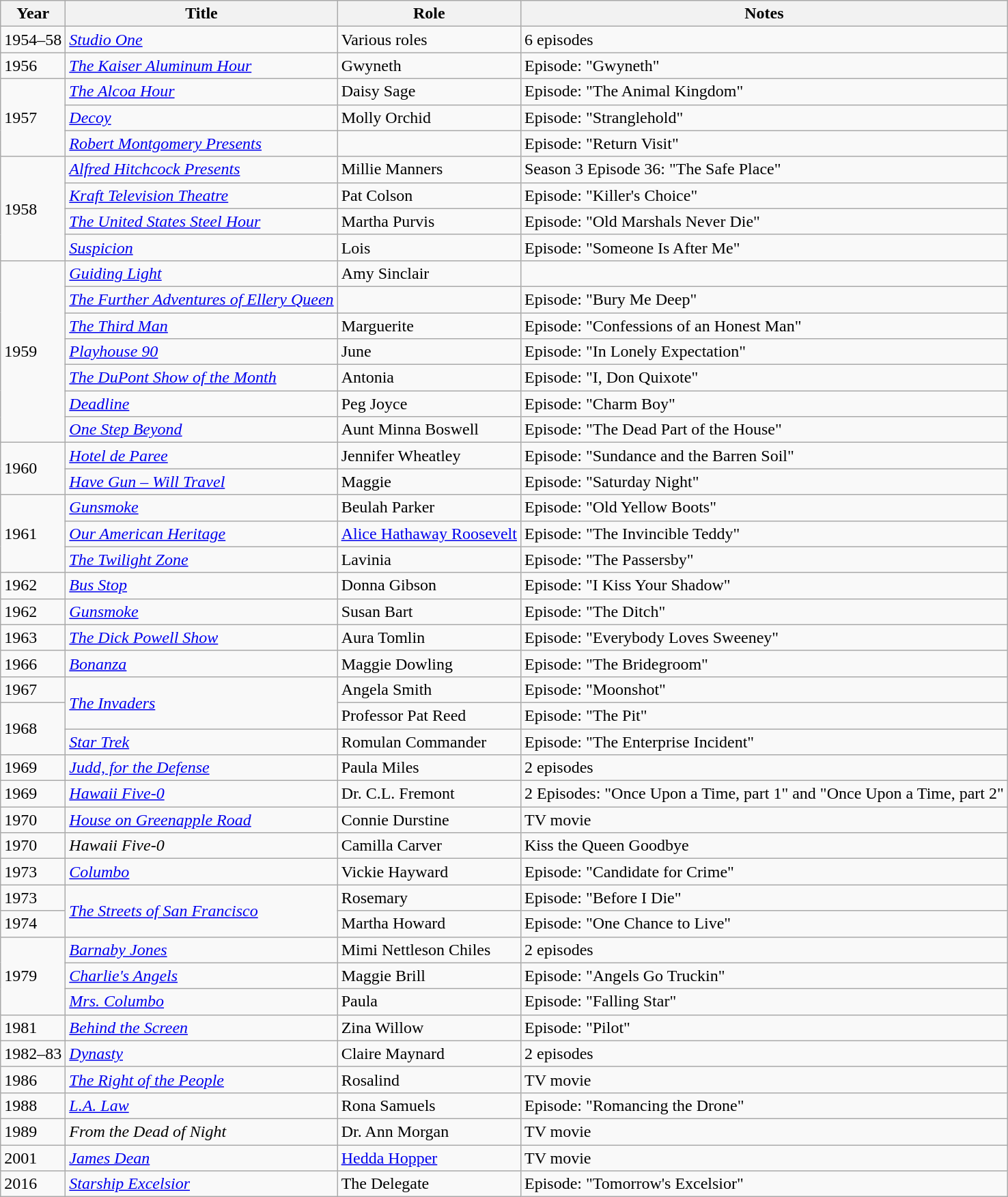<table class="wikitable sortable">
<tr>
<th>Year</th>
<th>Title</th>
<th>Role</th>
<th class="unsortable">Notes</th>
</tr>
<tr>
<td>1954–58</td>
<td><em><a href='#'>Studio One</a></em></td>
<td>Various roles</td>
<td>6 episodes</td>
</tr>
<tr>
<td>1956</td>
<td><em><a href='#'>The Kaiser Aluminum Hour</a></em></td>
<td>Gwyneth</td>
<td>Episode: "Gwyneth"</td>
</tr>
<tr>
<td rowspan=3>1957</td>
<td><em><a href='#'>The Alcoa Hour</a></em></td>
<td>Daisy Sage</td>
<td>Episode: "The Animal Kingdom"</td>
</tr>
<tr>
<td><em><a href='#'>Decoy</a></em></td>
<td>Molly Orchid</td>
<td>Episode: "Stranglehold"</td>
</tr>
<tr>
<td><em><a href='#'>Robert Montgomery Presents</a></em></td>
<td></td>
<td>Episode: "Return Visit"</td>
</tr>
<tr>
<td rowspan=4>1958</td>
<td><em><a href='#'>Alfred Hitchcock Presents</a></em></td>
<td>Millie Manners</td>
<td>Season 3 Episode 36: "The Safe Place"</td>
</tr>
<tr>
<td><em><a href='#'>Kraft Television Theatre</a></em></td>
<td>Pat Colson</td>
<td>Episode: "Killer's Choice"</td>
</tr>
<tr>
<td><em><a href='#'>The United States Steel Hour</a></em></td>
<td>Martha Purvis</td>
<td>Episode: "Old Marshals Never Die"</td>
</tr>
<tr>
<td><em><a href='#'>Suspicion</a></em></td>
<td>Lois</td>
<td>Episode: "Someone Is After Me"</td>
</tr>
<tr>
<td rowspan=7>1959</td>
<td><em><a href='#'>Guiding Light</a></em></td>
<td>Amy Sinclair</td>
<td></td>
</tr>
<tr>
<td><em><a href='#'>The Further Adventures of Ellery Queen</a></em></td>
<td></td>
<td>Episode: "Bury Me Deep"</td>
</tr>
<tr>
<td><em><a href='#'>The Third Man</a></em></td>
<td>Marguerite</td>
<td>Episode: "Confessions of an Honest Man"</td>
</tr>
<tr>
<td><em><a href='#'>Playhouse 90</a></em></td>
<td>June</td>
<td>Episode: "In Lonely Expectation"</td>
</tr>
<tr>
<td><em><a href='#'>The DuPont Show of the Month</a></em></td>
<td>Antonia</td>
<td>Episode: "I, Don Quixote"</td>
</tr>
<tr>
<td><em><a href='#'>Deadline</a></em></td>
<td>Peg Joyce</td>
<td>Episode: "Charm Boy"</td>
</tr>
<tr>
<td><em><a href='#'>One Step Beyond</a></em></td>
<td>Aunt Minna Boswell</td>
<td>Episode: "The Dead Part of the House"</td>
</tr>
<tr>
<td rowspan="2">1960</td>
<td><em><a href='#'>Hotel de Paree</a></em></td>
<td>Jennifer Wheatley</td>
<td>Episode: "Sundance and the Barren Soil"</td>
</tr>
<tr>
<td><em><a href='#'>Have Gun – Will Travel</a></em></td>
<td>Maggie</td>
<td>Episode: "Saturday Night"</td>
</tr>
<tr>
<td rowspan="3">1961</td>
<td><em><a href='#'>Gunsmoke</a></em></td>
<td>Beulah Parker</td>
<td>Episode: "Old Yellow Boots"</td>
</tr>
<tr>
<td><em><a href='#'>Our American Heritage</a></em></td>
<td><a href='#'>Alice Hathaway Roosevelt</a></td>
<td>Episode: "The Invincible Teddy"</td>
</tr>
<tr>
<td><em><a href='#'>The Twilight Zone</a></em></td>
<td>Lavinia</td>
<td>Episode: "The Passersby"</td>
</tr>
<tr>
<td>1962</td>
<td><em><a href='#'>Bus Stop</a></em></td>
<td>Donna Gibson</td>
<td>Episode: "I Kiss Your Shadow"</td>
</tr>
<tr>
<td>1962</td>
<td><em><a href='#'>Gunsmoke</a></em></td>
<td>Susan Bart</td>
<td>Episode: "The Ditch"</td>
</tr>
<tr>
<td>1963</td>
<td><em><a href='#'>The Dick Powell Show</a></em></td>
<td>Aura Tomlin</td>
<td>Episode: "Everybody Loves Sweeney"</td>
</tr>
<tr>
<td>1966</td>
<td><em><a href='#'>Bonanza</a></em></td>
<td>Maggie Dowling</td>
<td>Episode: "The Bridegroom"</td>
</tr>
<tr>
<td>1967</td>
<td rowspan="2"><em><a href='#'>The Invaders</a></em></td>
<td>Angela Smith</td>
<td>Episode: "Moonshot"</td>
</tr>
<tr>
<td rowspan="2">1968</td>
<td>Professor Pat Reed</td>
<td>Episode: "The Pit"</td>
</tr>
<tr>
<td><em><a href='#'>Star Trek</a></em></td>
<td>Romulan Commander</td>
<td>Episode: "The Enterprise Incident"</td>
</tr>
<tr>
<td>1969</td>
<td><em><a href='#'>Judd, for the Defense</a></em></td>
<td>Paula Miles</td>
<td>2 episodes</td>
</tr>
<tr>
<td>1969</td>
<td><em><a href='#'>Hawaii Five-0</a></em></td>
<td>Dr. C.L. Fremont</td>
<td>2 Episodes: "Once Upon a Time, part 1" and "Once Upon a Time, part 2"</td>
</tr>
<tr>
<td>1970</td>
<td><em><a href='#'>House on Greenapple Road</a></em></td>
<td>Connie Durstine</td>
<td>TV movie</td>
</tr>
<tr>
<td>1970</td>
<td><em>Hawaii Five-0</em></td>
<td>Camilla Carver</td>
<td>Kiss the Queen Goodbye</td>
</tr>
<tr>
<td>1973</td>
<td><em><a href='#'>Columbo</a></em></td>
<td>Vickie Hayward</td>
<td>Episode: "Candidate for Crime"</td>
</tr>
<tr>
<td>1973</td>
<td rowspan=2><em><a href='#'>The Streets of San Francisco</a></em></td>
<td>Rosemary</td>
<td>Episode: "Before I Die"</td>
</tr>
<tr>
<td>1974</td>
<td>Martha Howard</td>
<td>Episode: "One Chance to Live"</td>
</tr>
<tr>
<td rowspan=3>1979</td>
<td><em><a href='#'>Barnaby Jones</a></em></td>
<td>Mimi Nettleson Chiles</td>
<td>2 episodes</td>
</tr>
<tr>
<td><em><a href='#'>Charlie's Angels</a></em></td>
<td>Maggie Brill</td>
<td>Episode: "Angels Go Truckin"</td>
</tr>
<tr>
<td><em><a href='#'>Mrs. Columbo</a></em></td>
<td>Paula</td>
<td>Episode: "Falling Star"</td>
</tr>
<tr>
<td>1981</td>
<td><em><a href='#'>Behind the Screen</a></em></td>
<td>Zina Willow</td>
<td>Episode: "Pilot"</td>
</tr>
<tr>
<td>1982–83</td>
<td><em><a href='#'>Dynasty</a></em></td>
<td>Claire Maynard</td>
<td>2 episodes</td>
</tr>
<tr>
<td>1986</td>
<td><em><a href='#'>The Right of the People</a></em></td>
<td>Rosalind</td>
<td>TV movie</td>
</tr>
<tr>
<td>1988</td>
<td><em><a href='#'>L.A. Law</a></em></td>
<td>Rona Samuels</td>
<td>Episode: "Romancing the Drone"</td>
</tr>
<tr>
<td>1989</td>
<td><em>From the Dead of Night</em></td>
<td>Dr. Ann Morgan</td>
<td>TV movie</td>
</tr>
<tr>
<td>2001</td>
<td><em><a href='#'>James Dean</a></em></td>
<td><a href='#'>Hedda Hopper</a></td>
<td>TV movie</td>
</tr>
<tr>
<td>2016</td>
<td><em><a href='#'>Starship Excelsior</a></em></td>
<td>The Delegate</td>
<td>Episode: "Tomorrow's Excelsior"</td>
</tr>
</table>
